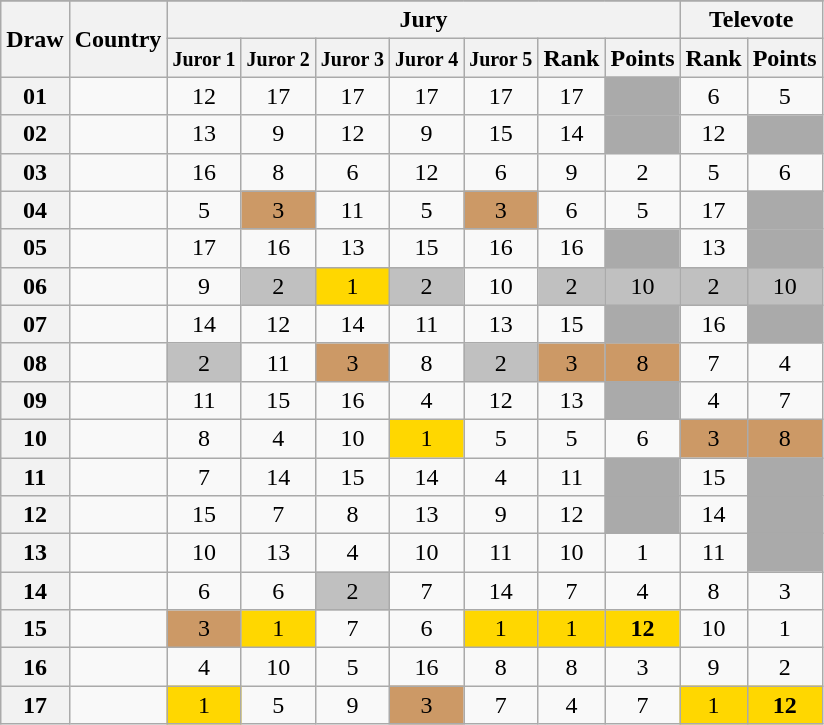<table class="sortable wikitable collapsible plainrowheaders" style="text-align:center;">
<tr>
</tr>
<tr>
<th scope="col" rowspan="2">Draw</th>
<th scope="col" rowspan="2">Country</th>
<th scope="col" colspan="7">Jury</th>
<th scope="col" colspan="2">Televote</th>
</tr>
<tr>
<th scope="col"><small>Juror 1</small></th>
<th scope="col"><small>Juror 2</small></th>
<th scope="col"><small>Juror 3</small></th>
<th scope="col"><small>Juror 4</small></th>
<th scope="col"><small>Juror 5</small></th>
<th scope="col">Rank</th>
<th scope="col">Points</th>
<th scope="col">Rank</th>
<th scope="col">Points</th>
</tr>
<tr>
<th scope="row" style="text-align:center;">01</th>
<td style="text-align:left;"></td>
<td>12</td>
<td>17</td>
<td>17</td>
<td>17</td>
<td>17</td>
<td>17</td>
<td style="background:#AAAAAA;"></td>
<td>6</td>
<td>5</td>
</tr>
<tr>
<th scope="row" style="text-align:center;">02</th>
<td style="text-align:left;"></td>
<td>13</td>
<td>9</td>
<td>12</td>
<td>9</td>
<td>15</td>
<td>14</td>
<td style="background:#AAAAAA;"></td>
<td>12</td>
<td style="background:#AAAAAA;"></td>
</tr>
<tr>
<th scope="row" style="text-align:center;">03</th>
<td style="text-align:left;"></td>
<td>16</td>
<td>8</td>
<td>6</td>
<td>12</td>
<td>6</td>
<td>9</td>
<td>2</td>
<td>5</td>
<td>6</td>
</tr>
<tr>
<th scope="row" style="text-align:center;">04</th>
<td style="text-align:left;"></td>
<td>5</td>
<td style="background:#CC9966;">3</td>
<td>11</td>
<td>5</td>
<td style="background:#CC9966;">3</td>
<td>6</td>
<td>5</td>
<td>17</td>
<td style="background:#AAAAAA;"></td>
</tr>
<tr>
<th scope="row" style="text-align:center;">05</th>
<td style="text-align:left;"></td>
<td>17</td>
<td>16</td>
<td>13</td>
<td>15</td>
<td>16</td>
<td>16</td>
<td style="background:#AAAAAA;"></td>
<td>13</td>
<td style="background:#AAAAAA;"></td>
</tr>
<tr>
<th scope="row" style="text-align:center;">06</th>
<td style="text-align:left;"></td>
<td>9</td>
<td style="background:silver;">2</td>
<td style="background:gold;">1</td>
<td style="background:silver;">2</td>
<td>10</td>
<td style="background:silver;">2</td>
<td style="background:silver;">10</td>
<td style="background:silver;">2</td>
<td style="background:silver;">10</td>
</tr>
<tr>
<th scope="row" style="text-align:center;">07</th>
<td style="text-align:left;"></td>
<td>14</td>
<td>12</td>
<td>14</td>
<td>11</td>
<td>13</td>
<td>15</td>
<td style="background:#AAAAAA;"></td>
<td>16</td>
<td style="background:#AAAAAA;"></td>
</tr>
<tr>
<th scope="row" style="text-align:center;">08</th>
<td style="text-align:left;"></td>
<td style="background:silver;">2</td>
<td>11</td>
<td style="background:#CC9966;">3</td>
<td>8</td>
<td style="background:silver;">2</td>
<td style="background:#CC9966;">3</td>
<td style="background:#CC9966;">8</td>
<td>7</td>
<td>4</td>
</tr>
<tr>
<th scope="row" style="text-align:center;">09</th>
<td style="text-align:left;"></td>
<td>11</td>
<td>15</td>
<td>16</td>
<td>4</td>
<td>12</td>
<td>13</td>
<td style="background:#AAAAAA;"></td>
<td>4</td>
<td>7</td>
</tr>
<tr>
<th scope="row" style="text-align:center;">10</th>
<td style="text-align:left;"></td>
<td>8</td>
<td>4</td>
<td>10</td>
<td style="background:gold;">1</td>
<td>5</td>
<td>5</td>
<td>6</td>
<td style="background:#CC9966;">3</td>
<td style="background:#CC9966;">8</td>
</tr>
<tr>
<th scope="row" style="text-align:center;">11</th>
<td style="text-align:left;"></td>
<td>7</td>
<td>14</td>
<td>15</td>
<td>14</td>
<td>4</td>
<td>11</td>
<td style="background:#AAAAAA;"></td>
<td>15</td>
<td style="background:#AAAAAA;"></td>
</tr>
<tr>
<th scope="row" style="text-align:center;">12</th>
<td style="text-align:left;"></td>
<td>15</td>
<td>7</td>
<td>8</td>
<td>13</td>
<td>9</td>
<td>12</td>
<td style="background:#AAAAAA;"></td>
<td>14</td>
<td style="background:#AAAAAA;"></td>
</tr>
<tr>
<th scope="row" style="text-align:center;">13</th>
<td style="text-align:left;"></td>
<td>10</td>
<td>13</td>
<td>4</td>
<td>10</td>
<td>11</td>
<td>10</td>
<td>1</td>
<td>11</td>
<td style="background:#AAAAAA;"></td>
</tr>
<tr>
<th scope="row" style="text-align:center;">14</th>
<td style="text-align:left;"></td>
<td>6</td>
<td>6</td>
<td style="background:silver;">2</td>
<td>7</td>
<td>14</td>
<td>7</td>
<td>4</td>
<td>8</td>
<td>3</td>
</tr>
<tr>
<th scope="row" style="text-align:center;">15</th>
<td style="text-align:left;"></td>
<td style="background:#CC9966;">3</td>
<td style="background:gold;">1</td>
<td>7</td>
<td>6</td>
<td style="background:gold;">1</td>
<td style="background:gold;">1</td>
<td style="background:gold;"><strong>12</strong></td>
<td>10</td>
<td>1</td>
</tr>
<tr>
<th scope="row" style="text-align:center;">16</th>
<td style="text-align:left;"></td>
<td>4</td>
<td>10</td>
<td>5</td>
<td>16</td>
<td>8</td>
<td>8</td>
<td>3</td>
<td>9</td>
<td>2</td>
</tr>
<tr>
<th scope="row" style="text-align:center;">17</th>
<td style="text-align:left;"></td>
<td style="background:gold;">1</td>
<td>5</td>
<td>9</td>
<td style="background:#CC9966;">3</td>
<td>7</td>
<td>4</td>
<td>7</td>
<td style="background:gold;">1</td>
<td style="background:gold;"><strong>12</strong></td>
</tr>
</table>
